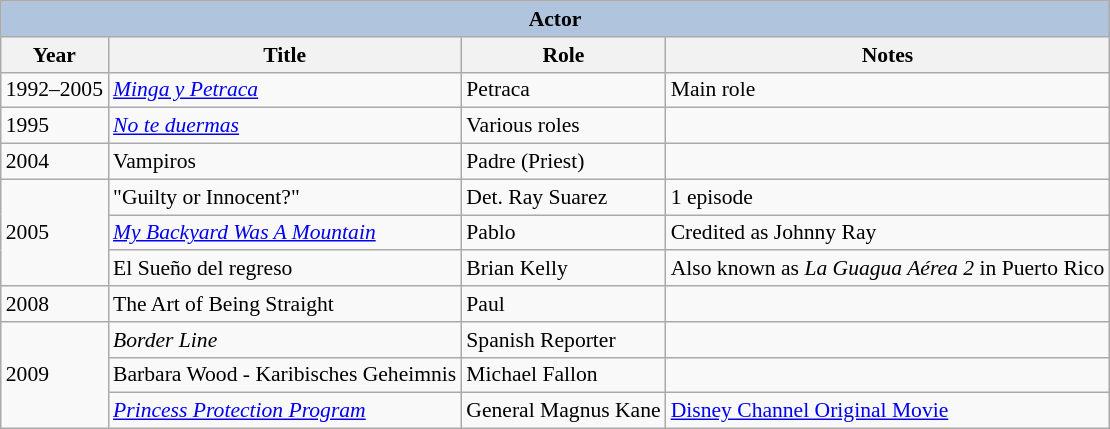<table class="wikitable" style="font-size: 90%;">
<tr>
<th colspan="4" style="background: LightSteelBlue;">Actor</th>
</tr>
<tr>
<th>Year</th>
<th>Title</th>
<th>Role</th>
<th>Notes</th>
</tr>
<tr>
<td rowspan =1>1992–2005</td>
<td><em><a href='#'>Minga y Petraca</a></em></td>
<td>Petraca</td>
<td>Main role</td>
</tr>
<tr>
<td rowspan =1>1995</td>
<td><em><a href='#'>No te duermas</a></em></td>
<td>Various roles</td>
<td></td>
</tr>
<tr>
<td rowspan =1>2004</td>
<td 'Vampiros (film)>Vampiros</td>
<td>Padre (Priest)</td>
<td></td>
</tr>
<tr>
<td rowspan =3>2005</td>
<td>"Guilty or Innocent?"</td>
<td>Det. Ray Suarez</td>
<td>1 episode</td>
</tr>
<tr>
<td><em><a href='#'>My Backyard Was A Mountain</a></em></td>
<td>Pablo</td>
<td>Credited as Johnny Ray</td>
</tr>
<tr>
<td>El Sueño del regreso</td>
<td>Brian Kelly</td>
<td>Also known as <em>La Guagua Aérea 2</em> in Puerto Rico</td>
</tr>
<tr>
<td rowspan =1>2008</td>
<td>The Art of Being Straight</td>
<td>Paul</td>
<td></td>
</tr>
<tr>
<td rowspan =3>2009</td>
<td><em>Border Line</em></td>
<td>Spanish Reporter</td>
<td></td>
</tr>
<tr>
<td>Barbara Wood - Karibisches Geheimnis</td>
<td>Michael Fallon</td>
<td></td>
</tr>
<tr>
<td><em><a href='#'>Princess Protection Program</a></em></td>
<td>General Magnus Kane</td>
<td><a href='#'>Disney Channel Original Movie</a></td>
</tr>
</table>
